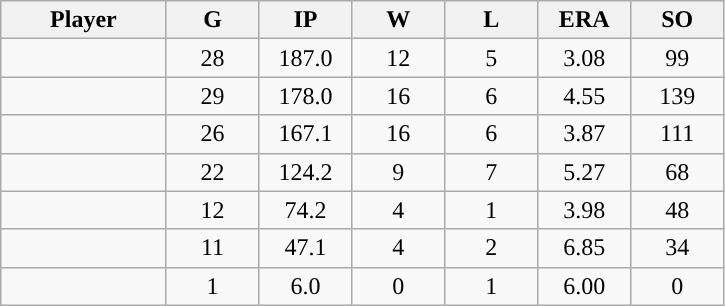<table class="wikitable sortable">
<tr>
<th " style="width:16%;">Player</th>
<th " style="width:9%;">G</th>
<th " style="width:9%;">IP</th>
<th " style="width:9%;">W</th>
<th " style="width:9%;">L</th>
<th " style="width:9%;">ERA</th>
<th " style="width:9%;">SO</th>
</tr>
<tr style="text-align:center;">
<td></td>
<td>28</td>
<td>187.0</td>
<td>12</td>
<td>5</td>
<td>3.08</td>
<td>99</td>
</tr>
<tr style="text-align:center;">
<td></td>
<td>29</td>
<td>178.0</td>
<td>16</td>
<td>6</td>
<td>4.55</td>
<td>139</td>
</tr>
<tr style="text-align:center;">
<td></td>
<td>26</td>
<td>167.1</td>
<td>16</td>
<td>6</td>
<td>3.87</td>
<td>111</td>
</tr>
<tr style="text-align:center;'">
<td></td>
<td>22</td>
<td>124.2</td>
<td>9</td>
<td>7</td>
<td>5.27</td>
<td>68</td>
</tr>
<tr style="text-align:center;">
<td></td>
<td>12</td>
<td>74.2</td>
<td>4</td>
<td>1</td>
<td>3.98</td>
<td>48</td>
</tr>
<tr style="text-align:center;">
<td></td>
<td>11</td>
<td>47.1</td>
<td>4</td>
<td>2</td>
<td>6.85</td>
<td>34</td>
</tr>
<tr style="text-align:center;">
<td></td>
<td>1</td>
<td>6.0</td>
<td>0</td>
<td>1</td>
<td>6.00</td>
<td>0</td>
</tr>
</table>
